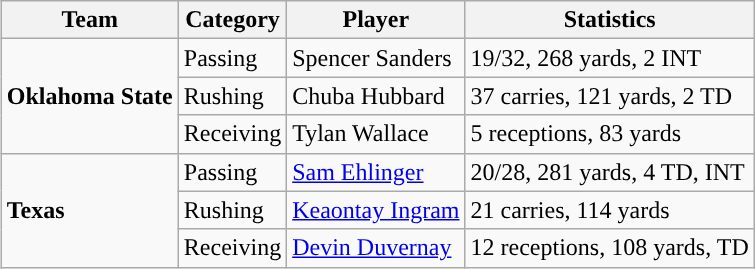<table class="wikitable" style="float: right;">
<tr>
<th>Team</th>
<th>Category</th>
<th>Player</th>
<th>Statistics</th>
</tr>
<tr>
<td rowspan=3><strong>Oklahoma State</strong></td>
<td>Passing</td>
<td>Spencer Sanders</td>
<td>19/32, 268 yards, 2 INT</td>
</tr>
<tr>
<td>Rushing</td>
<td>Chuba Hubbard</td>
<td>37 carries, 121 yards, 2 TD</td>
</tr>
<tr>
<td>Receiving</td>
<td>Tylan Wallace</td>
<td>5 receptions, 83 yards</td>
</tr>
<tr>
<td rowspan=3><strong>Texas</strong></td>
<td>Passing</td>
<td><a href='#'>Sam Ehlinger</a></td>
<td>20/28, 281 yards, 4 TD, INT</td>
</tr>
<tr>
<td>Rushing</td>
<td><a href='#'>Keaontay Ingram</a></td>
<td>21 carries, 114 yards</td>
</tr>
<tr>
<td>Receiving</td>
<td><a href='#'>Devin Duvernay</a></td>
<td>12 receptions, 108 yards, TD</td>
</tr>
</table>
